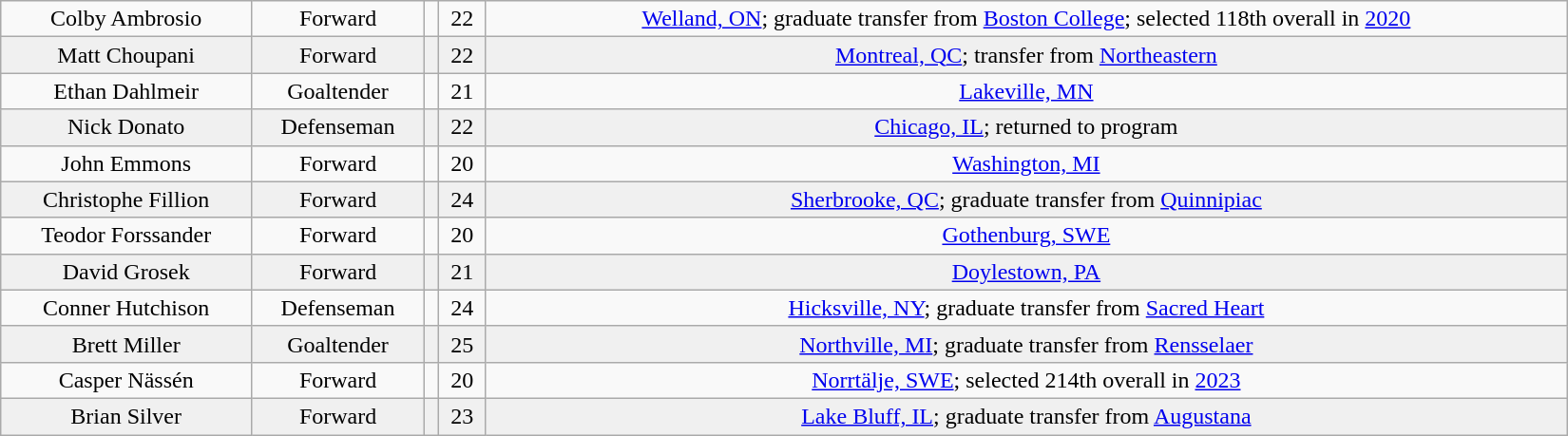<table class="wikitable" width=1100>
<tr align="center" bgcolor="">
<td>Colby Ambrosio</td>
<td>Forward</td>
<td></td>
<td>22</td>
<td><a href='#'>Welland, ON</a>; graduate transfer from <a href='#'>Boston College</a>; selected 118th overall in <a href='#'>2020</a></td>
</tr>
<tr align="center" bgcolor="f0f0f0">
<td>Matt Choupani</td>
<td>Forward</td>
<td></td>
<td>22</td>
<td><a href='#'>Montreal, QC</a>; transfer from <a href='#'>Northeastern</a></td>
</tr>
<tr align="center" bgcolor="">
<td>Ethan Dahlmeir</td>
<td>Goaltender</td>
<td></td>
<td>21</td>
<td><a href='#'>Lakeville, MN</a></td>
</tr>
<tr align="center" bgcolor="f0f0f0">
<td>Nick Donato</td>
<td>Defenseman</td>
<td></td>
<td>22</td>
<td><a href='#'>Chicago, IL</a>; returned to program</td>
</tr>
<tr align="center" bgcolor="">
<td>John Emmons</td>
<td>Forward</td>
<td></td>
<td>20</td>
<td><a href='#'>Washington, MI</a></td>
</tr>
<tr align="center" bgcolor="f0f0f0">
<td>Christophe Fillion</td>
<td>Forward</td>
<td></td>
<td>24</td>
<td><a href='#'>Sherbrooke, QC</a>; graduate transfer from <a href='#'>Quinnipiac</a></td>
</tr>
<tr align="center" bgcolor="">
<td>Teodor Forssander</td>
<td>Forward</td>
<td></td>
<td>20</td>
<td><a href='#'>Gothenburg, SWE</a></td>
</tr>
<tr align="center" bgcolor="f0f0f0">
<td>David Grosek</td>
<td>Forward</td>
<td></td>
<td>21</td>
<td><a href='#'>Doylestown, PA</a></td>
</tr>
<tr align="center" bgcolor="">
<td>Conner Hutchison</td>
<td>Defenseman</td>
<td></td>
<td>24</td>
<td><a href='#'>Hicksville, NY</a>; graduate transfer from <a href='#'>Sacred Heart</a></td>
</tr>
<tr align="center" bgcolor="f0f0f0">
<td>Brett Miller</td>
<td>Goaltender</td>
<td></td>
<td>25</td>
<td><a href='#'>Northville, MI</a>; graduate transfer from <a href='#'>Rensselaer</a></td>
</tr>
<tr align="center" bgcolor="">
<td>Casper Nässén</td>
<td>Forward</td>
<td></td>
<td>20</td>
<td><a href='#'>Norrtälje, SWE</a>; selected 214th overall in <a href='#'>2023</a></td>
</tr>
<tr align="center" bgcolor="f0f0f0">
<td>Brian Silver</td>
<td>Forward</td>
<td></td>
<td>23</td>
<td><a href='#'>Lake Bluff, IL</a>; graduate transfer from <a href='#'>Augustana</a></td>
</tr>
</table>
